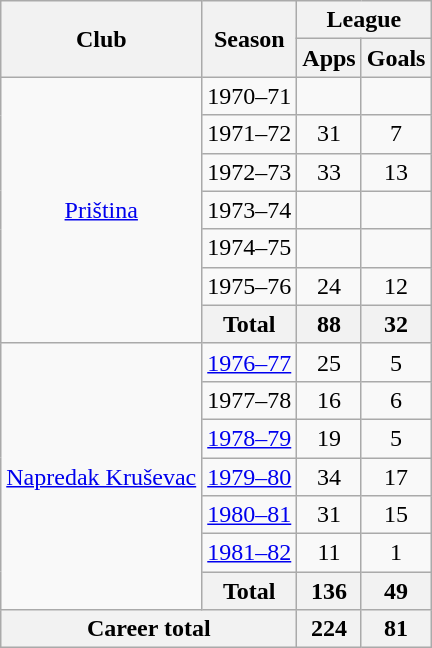<table class="wikitable" style="text-align:center">
<tr>
<th rowspan="2">Club</th>
<th rowspan="2">Season</th>
<th colspan="2">League</th>
</tr>
<tr>
<th>Apps</th>
<th>Goals</th>
</tr>
<tr>
<td rowspan="7"><a href='#'>Priština</a></td>
<td>1970–71</td>
<td></td>
<td></td>
</tr>
<tr>
<td>1971–72</td>
<td>31</td>
<td>7</td>
</tr>
<tr>
<td>1972–73</td>
<td>33</td>
<td>13</td>
</tr>
<tr>
<td>1973–74</td>
<td></td>
<td></td>
</tr>
<tr>
<td>1974–75</td>
<td></td>
<td></td>
</tr>
<tr>
<td>1975–76</td>
<td>24</td>
<td>12</td>
</tr>
<tr>
<th>Total</th>
<th>88</th>
<th>32</th>
</tr>
<tr>
<td rowspan="7"><a href='#'>Napredak Kruševac</a></td>
<td><a href='#'>1976–77</a></td>
<td>25</td>
<td>5</td>
</tr>
<tr>
<td>1977–78</td>
<td>16</td>
<td>6</td>
</tr>
<tr>
<td><a href='#'>1978–79</a></td>
<td>19</td>
<td>5</td>
</tr>
<tr>
<td><a href='#'>1979–80</a></td>
<td>34</td>
<td>17</td>
</tr>
<tr>
<td><a href='#'>1980–81</a></td>
<td>31</td>
<td>15</td>
</tr>
<tr>
<td><a href='#'>1981–82</a></td>
<td>11</td>
<td>1</td>
</tr>
<tr>
<th>Total</th>
<th>136</th>
<th>49</th>
</tr>
<tr>
<th colspan="2">Career total</th>
<th>224</th>
<th>81</th>
</tr>
</table>
